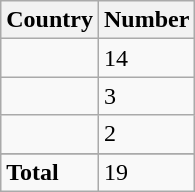<table class="wikitable centre sortable">
<tr>
<th>Country</th>
<th>Number</th>
</tr>
<tr>
<td></td>
<td>14</td>
</tr>
<tr>
<td></td>
<td>3</td>
</tr>
<tr>
<td></td>
<td>2</td>
</tr>
<tr>
</tr>
<tr class="sortbottom">
<td><strong>Total</strong></td>
<td>19</td>
</tr>
</table>
